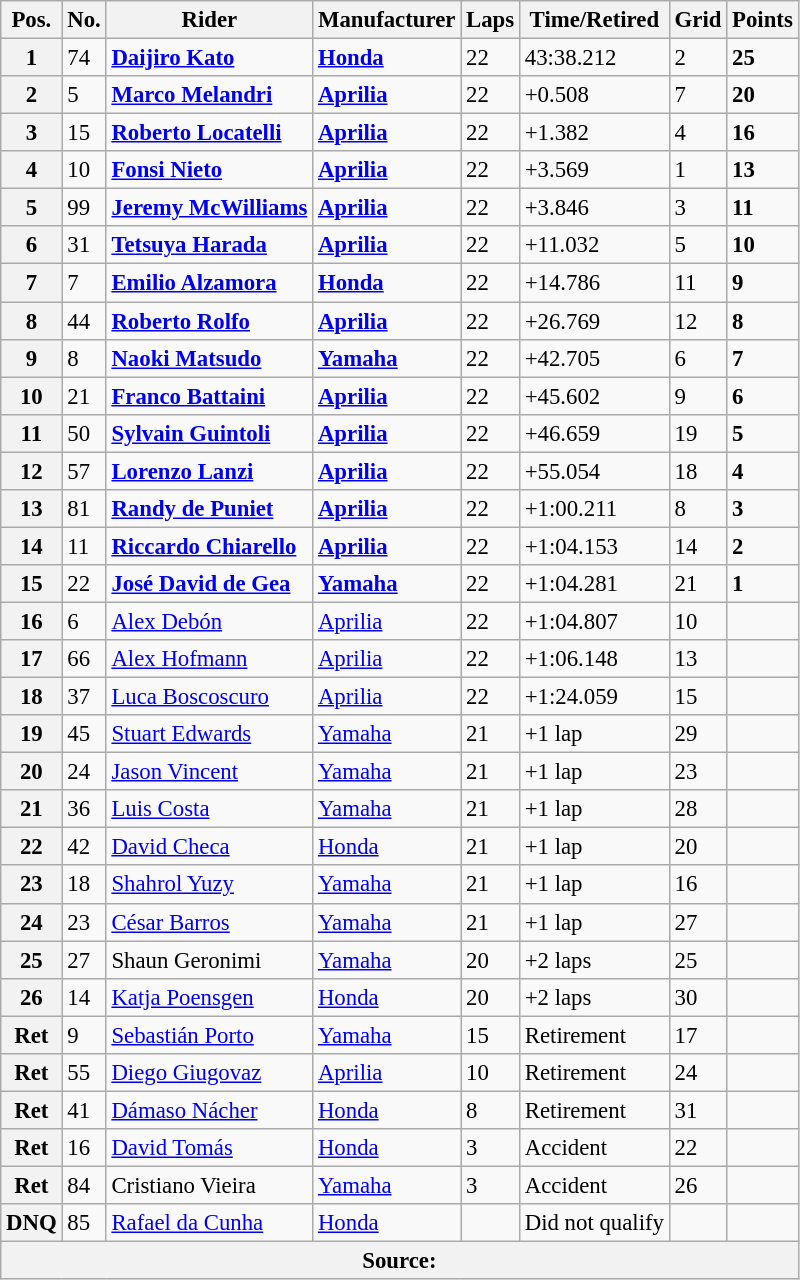<table class="wikitable" style="font-size: 95%;">
<tr>
<th>Pos.</th>
<th>No.</th>
<th>Rider</th>
<th>Manufacturer</th>
<th>Laps</th>
<th>Time/Retired</th>
<th>Grid</th>
<th>Points</th>
</tr>
<tr>
<th>1</th>
<td>74</td>
<td> <strong><a href='#'>Daijiro Kato</a></strong></td>
<td><strong><a href='#'>Honda</a></strong></td>
<td>22</td>
<td>43:38.212</td>
<td>2</td>
<td><strong>25</strong></td>
</tr>
<tr>
<th>2</th>
<td>5</td>
<td> <strong><a href='#'>Marco Melandri</a></strong></td>
<td><strong><a href='#'>Aprilia</a></strong></td>
<td>22</td>
<td>+0.508</td>
<td>7</td>
<td><strong>20</strong></td>
</tr>
<tr>
<th>3</th>
<td>15</td>
<td> <strong><a href='#'>Roberto Locatelli</a></strong></td>
<td><strong><a href='#'>Aprilia</a></strong></td>
<td>22</td>
<td>+1.382</td>
<td>4</td>
<td><strong>16</strong></td>
</tr>
<tr>
<th>4</th>
<td>10</td>
<td> <strong><a href='#'>Fonsi Nieto</a></strong></td>
<td><strong><a href='#'>Aprilia</a></strong></td>
<td>22</td>
<td>+3.569</td>
<td>1</td>
<td><strong>13</strong></td>
</tr>
<tr>
<th>5</th>
<td>99</td>
<td> <strong><a href='#'>Jeremy McWilliams</a></strong></td>
<td><strong><a href='#'>Aprilia</a></strong></td>
<td>22</td>
<td>+3.846</td>
<td>3</td>
<td><strong>11</strong></td>
</tr>
<tr>
<th>6</th>
<td>31</td>
<td> <strong><a href='#'>Tetsuya Harada</a></strong></td>
<td><strong><a href='#'>Aprilia</a></strong></td>
<td>22</td>
<td>+11.032</td>
<td>5</td>
<td><strong>10</strong></td>
</tr>
<tr>
<th>7</th>
<td>7</td>
<td> <strong><a href='#'>Emilio Alzamora</a></strong></td>
<td><strong><a href='#'>Honda</a></strong></td>
<td>22</td>
<td>+14.786</td>
<td>11</td>
<td><strong>9</strong></td>
</tr>
<tr>
<th>8</th>
<td>44</td>
<td> <strong><a href='#'>Roberto Rolfo</a></strong></td>
<td><strong><a href='#'>Aprilia</a></strong></td>
<td>22</td>
<td>+26.769</td>
<td>12</td>
<td><strong>8</strong></td>
</tr>
<tr>
<th>9</th>
<td>8</td>
<td> <strong><a href='#'>Naoki Matsudo</a></strong></td>
<td><strong><a href='#'>Yamaha</a></strong></td>
<td>22</td>
<td>+42.705</td>
<td>6</td>
<td><strong>7</strong></td>
</tr>
<tr>
<th>10</th>
<td>21</td>
<td> <strong><a href='#'>Franco Battaini</a></strong></td>
<td><strong><a href='#'>Aprilia</a></strong></td>
<td>22</td>
<td>+45.602</td>
<td>9</td>
<td><strong>6</strong></td>
</tr>
<tr>
<th>11</th>
<td>50</td>
<td> <strong><a href='#'>Sylvain Guintoli</a></strong></td>
<td><strong><a href='#'>Aprilia</a></strong></td>
<td>22</td>
<td>+46.659</td>
<td>19</td>
<td><strong>5</strong></td>
</tr>
<tr>
<th>12</th>
<td>57</td>
<td> <strong><a href='#'>Lorenzo Lanzi</a></strong></td>
<td><strong><a href='#'>Aprilia</a></strong></td>
<td>22</td>
<td>+55.054</td>
<td>18</td>
<td><strong>4</strong></td>
</tr>
<tr>
<th>13</th>
<td>81</td>
<td> <strong><a href='#'>Randy de Puniet</a></strong></td>
<td><strong><a href='#'>Aprilia</a></strong></td>
<td>22</td>
<td>+1:00.211</td>
<td>8</td>
<td><strong>3</strong></td>
</tr>
<tr>
<th>14</th>
<td>11</td>
<td> <strong><a href='#'>Riccardo Chiarello</a></strong></td>
<td><strong><a href='#'>Aprilia</a></strong></td>
<td>22</td>
<td>+1:04.153</td>
<td>14</td>
<td><strong>2</strong></td>
</tr>
<tr>
<th>15</th>
<td>22</td>
<td> <strong><a href='#'>José David de Gea</a></strong></td>
<td><strong><a href='#'>Yamaha</a></strong></td>
<td>22</td>
<td>+1:04.281</td>
<td>21</td>
<td><strong>1</strong></td>
</tr>
<tr>
<th>16</th>
<td>6</td>
<td> <a href='#'>Alex Debón</a></td>
<td><a href='#'>Aprilia</a></td>
<td>22</td>
<td>+1:04.807</td>
<td>10</td>
<td></td>
</tr>
<tr>
<th>17</th>
<td>66</td>
<td> <a href='#'>Alex Hofmann</a></td>
<td><a href='#'>Aprilia</a></td>
<td>22</td>
<td>+1:06.148</td>
<td>13</td>
<td></td>
</tr>
<tr>
<th>18</th>
<td>37</td>
<td> <a href='#'>Luca Boscoscuro</a></td>
<td><a href='#'>Aprilia</a></td>
<td>22</td>
<td>+1:24.059</td>
<td>15</td>
<td></td>
</tr>
<tr>
<th>19</th>
<td>45</td>
<td> <a href='#'>Stuart Edwards</a></td>
<td><a href='#'>Yamaha</a></td>
<td>21</td>
<td>+1 lap</td>
<td>29</td>
<td></td>
</tr>
<tr>
<th>20</th>
<td>24</td>
<td> <a href='#'>Jason Vincent</a></td>
<td><a href='#'>Yamaha</a></td>
<td>21</td>
<td>+1 lap</td>
<td>23</td>
<td></td>
</tr>
<tr>
<th>21</th>
<td>36</td>
<td> <a href='#'>Luis Costa</a></td>
<td><a href='#'>Yamaha</a></td>
<td>21</td>
<td>+1 lap</td>
<td>28</td>
<td></td>
</tr>
<tr>
<th>22</th>
<td>42</td>
<td> <a href='#'>David Checa</a></td>
<td><a href='#'>Honda</a></td>
<td>21</td>
<td>+1 lap</td>
<td>20</td>
<td></td>
</tr>
<tr>
<th>23</th>
<td>18</td>
<td> <a href='#'>Shahrol Yuzy</a></td>
<td><a href='#'>Yamaha</a></td>
<td>21</td>
<td>+1 lap</td>
<td>16</td>
<td></td>
</tr>
<tr>
<th>24</th>
<td>23</td>
<td> <a href='#'>César Barros</a></td>
<td><a href='#'>Yamaha</a></td>
<td>21</td>
<td>+1 lap</td>
<td>27</td>
<td></td>
</tr>
<tr>
<th>25</th>
<td>27</td>
<td> Shaun Geronimi</td>
<td><a href='#'>Yamaha</a></td>
<td>20</td>
<td>+2 laps</td>
<td>25</td>
<td></td>
</tr>
<tr>
<th>26</th>
<td>14</td>
<td> <a href='#'>Katja Poensgen</a></td>
<td><a href='#'>Honda</a></td>
<td>20</td>
<td>+2 laps</td>
<td>30</td>
<td></td>
</tr>
<tr>
<th>Ret</th>
<td>9</td>
<td> <a href='#'>Sebastián Porto</a></td>
<td><a href='#'>Yamaha</a></td>
<td>15</td>
<td>Retirement</td>
<td>17</td>
<td></td>
</tr>
<tr>
<th>Ret</th>
<td>55</td>
<td> <a href='#'>Diego Giugovaz</a></td>
<td><a href='#'>Aprilia</a></td>
<td>10</td>
<td>Retirement</td>
<td>24</td>
<td></td>
</tr>
<tr>
<th>Ret</th>
<td>41</td>
<td> <a href='#'>Dámaso Nácher</a></td>
<td><a href='#'>Honda</a></td>
<td>8</td>
<td>Retirement</td>
<td>31</td>
<td></td>
</tr>
<tr>
<th>Ret</th>
<td>16</td>
<td> <a href='#'>David Tomás</a></td>
<td><a href='#'>Honda</a></td>
<td>3</td>
<td>Accident</td>
<td>22</td>
<td></td>
</tr>
<tr>
<th>Ret</th>
<td>84</td>
<td> Cristiano Vieira</td>
<td><a href='#'>Yamaha</a></td>
<td>3</td>
<td>Accident</td>
<td>26</td>
<td></td>
</tr>
<tr>
<th>DNQ</th>
<td>85</td>
<td> <a href='#'>Rafael da Cunha</a></td>
<td><a href='#'>Honda</a></td>
<td></td>
<td>Did not qualify</td>
<td></td>
<td></td>
</tr>
<tr>
<th colspan=8>Source: </th>
</tr>
</table>
